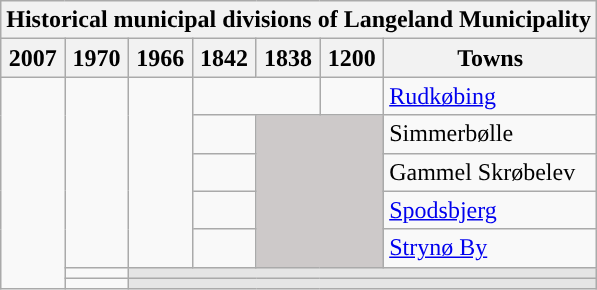<table class="wikitable" style="margin-left:1em;" style="text-align: center">
<tr>
<th colspan="99">Historical municipal divisions of Langeland Municipality</th>
</tr>
<tr>
<th>2007</th>
<th>1970</th>
<th>1966</th>
<th>1842</th>
<th>1838</th>
<th>1200</th>
<th>Towns</th>
</tr>
<tr>
<td rowspan="99"></td>
<td rowspan="5"></td>
<td rowspan="5"></td>
<td colspan="2"></td>
<td></td>
<td><a href='#'>Rudkøbing</a></td>
</tr>
<tr>
<td></td>
<td rowspan="4" colspan="2" style="background:#CDC9C9;"></td>
<td>Simmerbølle</td>
</tr>
<tr>
<td></td>
<td>Gammel Skrøbelev</td>
</tr>
<tr>
<td></td>
<td><a href='#'>Spodsbjerg</a></td>
</tr>
<tr>
<td></td>
<td><a href='#'>Strynø By</a></td>
</tr>
<tr>
<td></td>
<td colspan="6" style="background:#E5E5E5;"></td>
</tr>
<tr>
<td></td>
<td colspan="6" style="background:#E5E5E5;"></td>
</tr>
</table>
